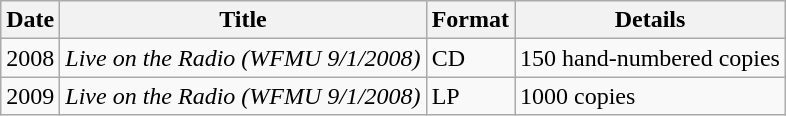<table class="wikitable">
<tr>
<th>Date</th>
<th>Title</th>
<th>Format</th>
<th>Details</th>
</tr>
<tr>
<td>2008</td>
<td><em>Live on the Radio (WFMU 9/1/2008)</em></td>
<td>CD</td>
<td>150 hand-numbered copies</td>
</tr>
<tr>
<td>2009</td>
<td><em>Live on the Radio (WFMU 9/1/2008)</em></td>
<td>LP</td>
<td>1000 copies</td>
</tr>
</table>
